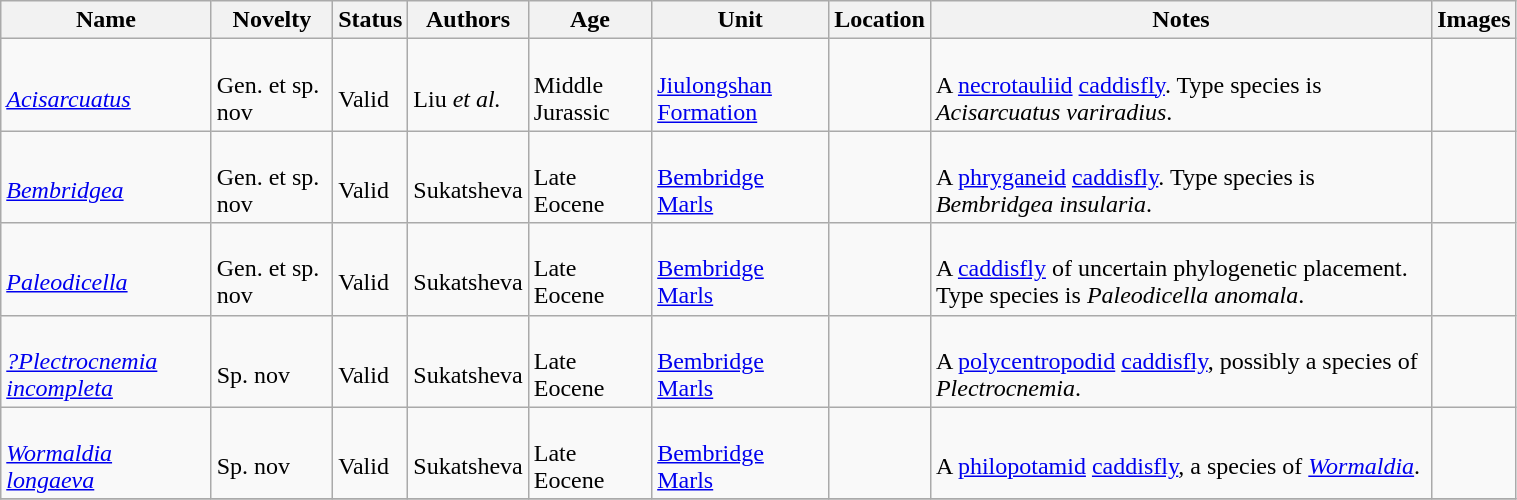<table class="wikitable sortable" align="center" width="80%">
<tr>
<th>Name</th>
<th>Novelty</th>
<th>Status</th>
<th>Authors</th>
<th>Age</th>
<th>Unit</th>
<th>Location</th>
<th>Notes</th>
<th>Images</th>
</tr>
<tr>
<td><br><em><a href='#'>Acisarcuatus</a></em></td>
<td><br>Gen. et sp. nov</td>
<td><br>Valid</td>
<td><br>Liu <em>et al.</em></td>
<td><br>Middle Jurassic</td>
<td><br><a href='#'>Jiulongshan Formation</a></td>
<td><br></td>
<td><br>A <a href='#'>necrotauliid</a> <a href='#'>caddisfly</a>. Type species is <em>Acisarcuatus variradius</em>.</td>
<td></td>
</tr>
<tr>
<td><br><em><a href='#'>Bembridgea</a></em></td>
<td><br>Gen. et sp. nov</td>
<td><br>Valid</td>
<td><br>Sukatsheva</td>
<td><br>Late Eocene</td>
<td><br><a href='#'>Bembridge Marls</a></td>
<td><br></td>
<td><br>A <a href='#'>phryganeid</a> <a href='#'>caddisfly</a>. Type species is <em>Bembridgea insularia</em>.</td>
<td></td>
</tr>
<tr>
<td><br><em><a href='#'>Paleodicella</a></em></td>
<td><br>Gen. et sp. nov</td>
<td><br>Valid</td>
<td><br>Sukatsheva</td>
<td><br>Late Eocene</td>
<td><br><a href='#'>Bembridge Marls</a></td>
<td><br></td>
<td><br>A <a href='#'>caddisfly</a> of uncertain phylogenetic placement. Type species is <em>Paleodicella anomala</em>.</td>
<td></td>
</tr>
<tr>
<td><br><em><a href='#'>?Plectrocnemia incompleta</a></em></td>
<td><br>Sp. nov</td>
<td><br>Valid</td>
<td><br>Sukatsheva</td>
<td><br>Late Eocene</td>
<td><br><a href='#'>Bembridge Marls</a></td>
<td><br></td>
<td><br>A <a href='#'>polycentropodid</a> <a href='#'>caddisfly</a>, possibly a species of <em>Plectrocnemia</em>.</td>
<td></td>
</tr>
<tr>
<td><br><em><a href='#'>Wormaldia longaeva</a></em></td>
<td><br>Sp. nov</td>
<td><br>Valid</td>
<td><br>Sukatsheva</td>
<td><br>Late Eocene</td>
<td><br><a href='#'>Bembridge Marls</a></td>
<td><br></td>
<td><br>A <a href='#'>philopotamid</a> <a href='#'>caddisfly</a>, a species of <em><a href='#'>Wormaldia</a></em>.</td>
<td></td>
</tr>
<tr>
</tr>
</table>
